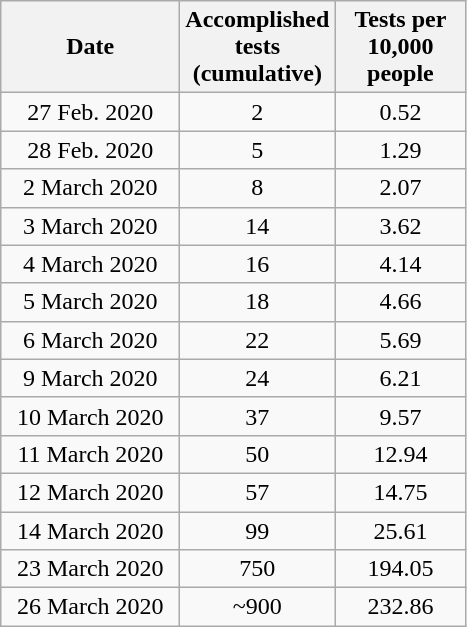<table class="wikitable" style="text-align:center">
<tr class="hintergrundfarbe9">
<th style="width:7em">Date</th>
<th style="width:5em">Accomplished tests (cumulative)</th>
<th style="width:5em">Tests per 10,000 people</th>
</tr>
<tr>
<td>27 Feb. 2020</td>
<td>2</td>
<td>0.52</td>
</tr>
<tr>
<td>28 Feb. 2020</td>
<td>5</td>
<td>1.29</td>
</tr>
<tr>
<td>2 March 2020</td>
<td>8</td>
<td>2.07</td>
</tr>
<tr>
<td>3 March 2020</td>
<td>14</td>
<td>3.62</td>
</tr>
<tr>
<td>4 March 2020</td>
<td>16</td>
<td>4.14</td>
</tr>
<tr>
<td>5 March 2020</td>
<td>18</td>
<td>4.66</td>
</tr>
<tr>
<td>6 March 2020</td>
<td>22</td>
<td>5.69</td>
</tr>
<tr>
<td>9 March 2020</td>
<td>24</td>
<td>6.21</td>
</tr>
<tr>
<td>10 March 2020</td>
<td>37</td>
<td>9.57</td>
</tr>
<tr>
<td>11 March 2020</td>
<td>50</td>
<td>12.94</td>
</tr>
<tr>
<td>12 March 2020</td>
<td>57</td>
<td>14.75</td>
</tr>
<tr>
<td>14 March 2020</td>
<td>99</td>
<td>25.61</td>
</tr>
<tr>
<td>23 March 2020</td>
<td>750</td>
<td>194.05</td>
</tr>
<tr>
<td>26 March 2020</td>
<td>~900</td>
<td>232.86</td>
</tr>
</table>
